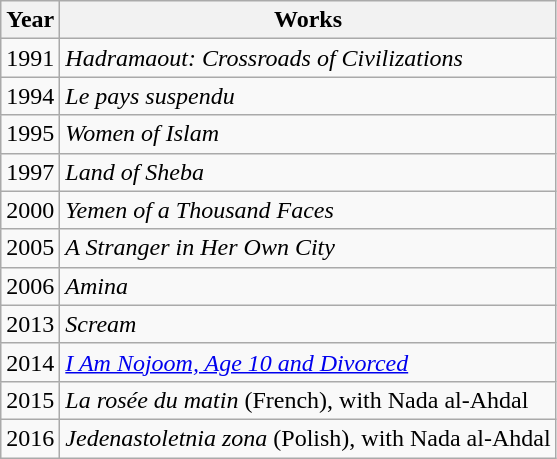<table class="wikitable">
<tr>
<th>Year</th>
<th>Works</th>
</tr>
<tr>
<td>1991</td>
<td><em>Hadramaout: Crossroads of Civilizations</em></td>
</tr>
<tr>
<td>1994</td>
<td><em>Le pays suspendu</em></td>
</tr>
<tr>
<td>1995</td>
<td><em>Women of Islam</em></td>
</tr>
<tr>
<td>1997</td>
<td><em>Land of Sheba</em></td>
</tr>
<tr>
<td>2000</td>
<td><em>Yemen of a Thousand Faces</em></td>
</tr>
<tr>
<td>2005</td>
<td><em>A Stranger in Her Own City</em></td>
</tr>
<tr>
<td>2006</td>
<td><em>Amina</em></td>
</tr>
<tr>
<td>2013</td>
<td><em>Scream</em></td>
</tr>
<tr>
<td>2014</td>
<td><em><a href='#'>I Am Nojoom, Age 10 and Divorced</a></em></td>
</tr>
<tr>
<td>2015</td>
<td><em>La rosée du matin</em> (French), with Nada al-Ahdal</td>
</tr>
<tr>
<td>2016</td>
<td><em>Jedenastoletnia zona</em> (Polish), with Nada al-Ahdal</td>
</tr>
</table>
